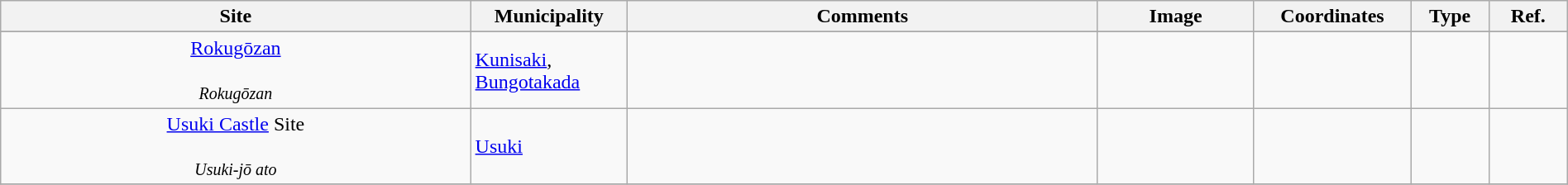<table class="wikitable sortable"  style="width:100%;">
<tr>
<th width="30%" align="left">Site</th>
<th width="10%" align="left">Municipality</th>
<th width="30%" align="left" class="unsortable">Comments</th>
<th width="10%" align="left"  class="unsortable">Image</th>
<th width="10%" align="left" class="unsortable">Coordinates</th>
<th width="5%" align="left">Type</th>
<th width="5%" align="left"  class="unsortable">Ref.</th>
</tr>
<tr>
</tr>
<tr>
</tr>
<tr>
</tr>
<tr>
</tr>
<tr>
</tr>
<tr>
</tr>
<tr>
</tr>
<tr>
</tr>
<tr>
</tr>
<tr>
</tr>
<tr>
</tr>
<tr>
</tr>
<tr>
</tr>
<tr>
</tr>
<tr>
</tr>
<tr>
</tr>
<tr>
</tr>
<tr>
</tr>
<tr>
</tr>
<tr>
</tr>
<tr>
</tr>
<tr>
</tr>
<tr>
</tr>
<tr>
</tr>
<tr>
</tr>
<tr>
</tr>
<tr>
</tr>
<tr>
</tr>
<tr>
</tr>
<tr>
</tr>
<tr>
</tr>
<tr>
</tr>
<tr>
</tr>
<tr>
</tr>
<tr>
</tr>
<tr>
</tr>
<tr>
</tr>
<tr>
</tr>
<tr>
</tr>
<tr>
</tr>
<tr>
</tr>
<tr>
</tr>
<tr>
</tr>
<tr>
</tr>
<tr>
</tr>
<tr>
<td align="center"><a href='#'>Rokugōzan</a><br><br><small><em>Rokugōzan</em></small></td>
<td><a href='#'>Kunisaki</a>, <a href='#'>Bungotakada</a></td>
<td></td>
<td></td>
<td></td>
<td></td>
<td></td>
</tr>
<tr>
<td align="center"><a href='#'>Usuki Castle</a> Site<br><br><small><em>Usuki-jō ato</em></small></td>
<td><a href='#'>Usuki</a></td>
<td></td>
<td></td>
<td></td>
<td></td>
<td></td>
</tr>
<tr>
</tr>
</table>
